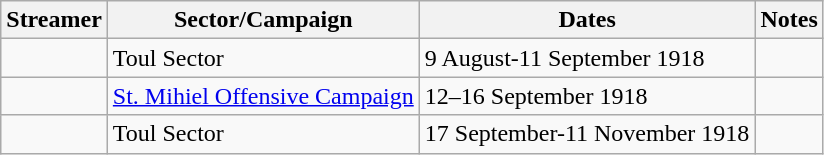<table class="wikitable">
<tr>
<th>Streamer</th>
<th>Sector/Campaign</th>
<th>Dates</th>
<th>Notes</th>
</tr>
<tr>
<td></td>
<td>Toul Sector</td>
<td>9 August-11 September 1918</td>
<td></td>
</tr>
<tr>
<td></td>
<td><a href='#'>St. Mihiel Offensive Campaign</a></td>
<td>12–16 September 1918</td>
<td></td>
</tr>
<tr>
<td></td>
<td>Toul Sector</td>
<td>17 September-11 November 1918</td>
<td></td>
</tr>
</table>
